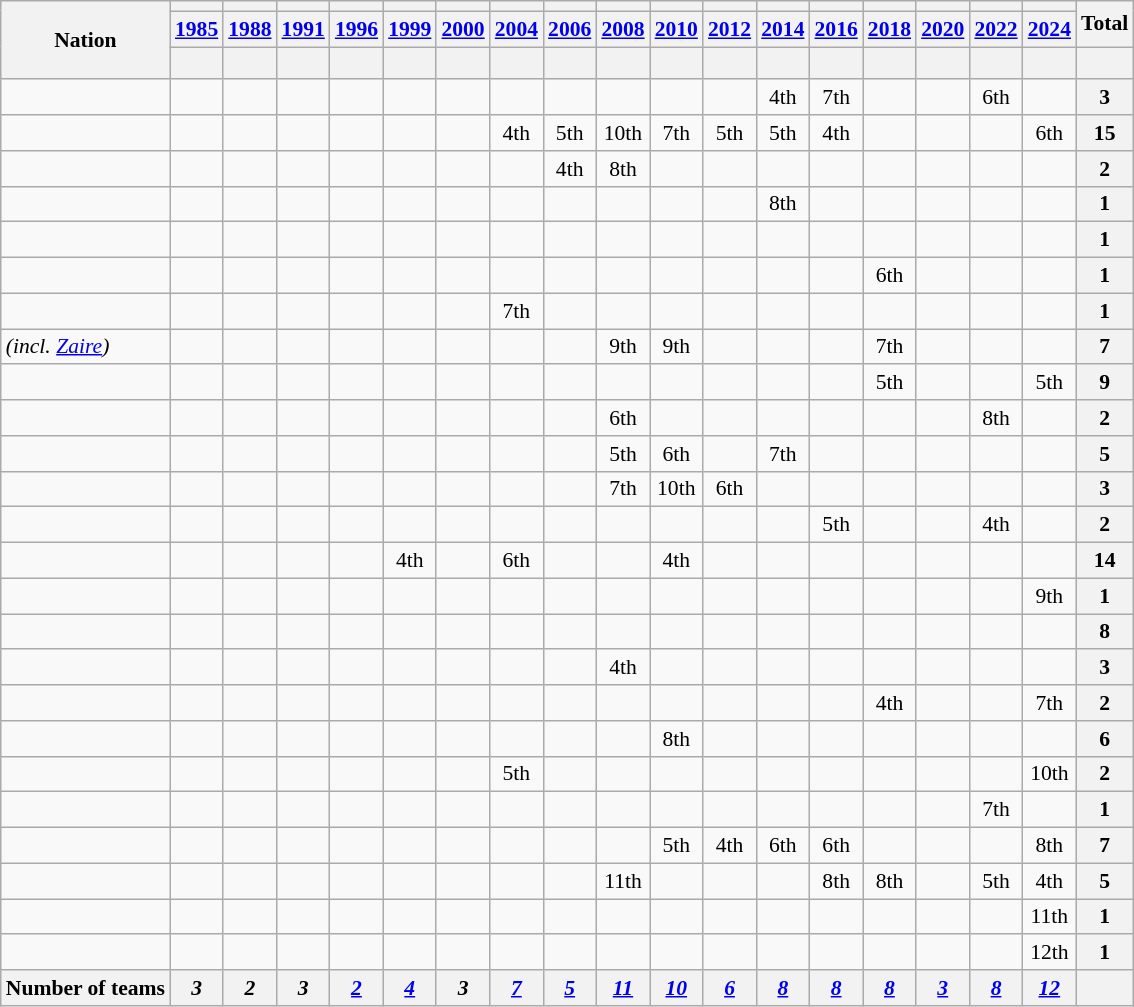<table class="wikitable plainrowheaders sortable" style="text-align:center; font-size:90%">
<tr>
<th scope="col" rowspan="3" class="unsortable">Nation</th>
<th></th>
<th></th>
<th></th>
<th></th>
<th></th>
<th></th>
<th></th>
<th></th>
<th></th>
<th></th>
<th></th>
<th></th>
<th></th>
<th></th>
<th></th>
<th></th>
<th></th>
<th scope="col" rowspan="2">Total</th>
</tr>
<tr>
<th><a href='#'>1985</a></th>
<th><a href='#'>1988</a></th>
<th><a href='#'>1991</a></th>
<th><a href='#'>1996</a></th>
<th><a href='#'>1999</a></th>
<th><a href='#'>2000</a></th>
<th><a href='#'>2004</a></th>
<th><a href='#'>2006</a></th>
<th><a href='#'>2008</a></th>
<th><a href='#'>2010</a></th>
<th><a href='#'>2012</a></th>
<th><a href='#'>2014</a></th>
<th><a href='#'>2016</a></th>
<th><a href='#'>2018</a></th>
<th><a href='#'>2020</a></th>
<th><a href='#'>2022</a></th>
<th><a href='#'>2024</a></th>
</tr>
<tr>
<th height=15px></th>
<th></th>
<th></th>
<th></th>
<th></th>
<th></th>
<th></th>
<th></th>
<th></th>
<th></th>
<th></th>
<th></th>
<th></th>
<th></th>
<th></th>
<th></th>
<th></th>
<th></th>
</tr>
<tr>
<td align=left></td>
<td data-sort-value="99"></td>
<td data-sort-value="99"></td>
<td data-sort-value="99"></td>
<td data-sort-value="99"></td>
<td data-sort-value="99"></td>
<td data-sort-value="99"></td>
<td data-sort-value="99"></td>
<td data-sort-value="99"></td>
<td data-sort-value="99"></td>
<td data-sort-value="99"></td>
<td data-sort-value="99"></td>
<td>4th</td>
<td>7th</td>
<td data-sort-value="99"></td>
<td data-sort-value="99"></td>
<td>6th</td>
<td data-sort-value="99"></td>
<th>3</th>
</tr>
<tr>
<td align=left></td>
<td data-sort-value="3"></td>
<td data-sort-value="2"></td>
<td data-sort-value="3"></td>
<td data-sort-value="99"></td>
<td data-sort-value="1"></td>
<td data-sort-value="3"></td>
<td>4th</td>
<td>5th</td>
<td>10th</td>
<td>7th</td>
<td>5th</td>
<td>5th</td>
<td>4th</td>
<td data-sort-value="3"></td>
<td data-sort-value="99"></td>
<td data-sort-value="3"></td>
<td>6th</td>
<th>15</th>
</tr>
<tr>
<td align=left></td>
<td data-sort-value="99"></td>
<td data-sort-value="99"></td>
<td data-sort-value="99"></td>
<td data-sort-value="99"></td>
<td data-sort-value="99"></td>
<td data-sort-value="99"></td>
<td data-sort-value="99"></td>
<td>4th</td>
<td>8th</td>
<td data-sort-value="99"></td>
<td data-sort-value="99"></td>
<td data-sort-value="99"></td>
<td data-sort-value="99"></td>
<td data-sort-value="99"></td>
<td data-sort-value="99"></td>
<td data-sort-value="99"></td>
<td data-sort-value="99"></td>
<th>2</th>
</tr>
<tr>
<td align=left></td>
<td data-sort-value="99"></td>
<td data-sort-value="99"></td>
<td data-sort-value="99"></td>
<td data-sort-value="99"></td>
<td data-sort-value="99"></td>
<td data-sort-value="99"></td>
<td data-sort-value="99"></td>
<td data-sort-value="99"></td>
<td data-sort-value="99"></td>
<td data-sort-value="99"></td>
<td data-sort-value="99"></td>
<td>8th</td>
<td data-sort-value="99"></td>
<td data-sort-value="99"></td>
<td data-sort-value="99"></td>
<td data-sort-value="99"></td>
<td data-sort-value="99"></td>
<th>1</th>
</tr>
<tr>
<td align=left></td>
<td data-sort-value="99"></td>
<td data-sort-value="99"></td>
<td data-sort-value="99"></td>
<td data-sort-value="99"></td>
<td data-sort-value="99"></td>
<td data-sort-value="99"></td>
<td data-sort-value="99"></td>
<td data-sort-value="99"></td>
<td data-sort-value="99"></td>
<td data-sort-value="99"></td>
<td data-sort-value="99"></td>
<td data-sort-value="99"></td>
<td data-sort-value="99"></td>
<td data-sort-value="99"></td>
<td data-sort-value="99"></td>
<td data-sort-value="99"></td>
<td data-sort-value="3"></td>
<th>1</th>
</tr>
<tr>
<td align=left></td>
<td data-sort-value="99"></td>
<td data-sort-value="99"></td>
<td data-sort-value="99"></td>
<td data-sort-value="99"></td>
<td data-sort-value="99"></td>
<td data-sort-value="99"></td>
<td data-sort-value="99"></td>
<td data-sort-value="99"></td>
<td data-sort-value="99"></td>
<td data-sort-value="99"></td>
<td data-sort-value="99"></td>
<td data-sort-value="99"></td>
<td data-sort-value="99"></td>
<td>6th</td>
<td data-sort-value="99"></td>
<td data-sort-value="99"></td>
<td data-sort-value="99"></td>
<th>1</th>
</tr>
<tr>
<td align=left></td>
<td data-sort-value="99"></td>
<td data-sort-value="99"></td>
<td data-sort-value="99"></td>
<td data-sort-value="99"></td>
<td data-sort-value="99"></td>
<td data-sort-value="99"></td>
<td>7th</td>
<td data-sort-value="99"></td>
<td data-sort-value="99"></td>
<td data-sort-value="99"></td>
<td data-sort-value="99"></td>
<td data-sort-value="99"></td>
<td data-sort-value="99"></td>
<td data-sort-value="99"></td>
<td data-sort-value="99"></td>
<td data-sort-value="99"></td>
<td data-sort-value="99"></td>
<th>1</th>
</tr>
<tr>
<td align=left> <em>(incl. <a href='#'>Zaire</a>)</em></td>
<td data-sort-value="99"></td>
<td data-sort-value="1"></td>
<td data-sort-value="1"></td>
<td data-sort-value="99"></td>
<td data-sort-value="99"></td>
<td data-sort-value="99"></td>
<td data-sort-value="2"></td>
<td data-sort-value="3"></td>
<td>9th</td>
<td>9th</td>
<td data-sort-value="99"></td>
<td data-sort-value="99"></td>
<td data-sort-value="99"></td>
<td>7th</td>
<td data-sort-value="99"></td>
<td data-sort-value="99"></td>
<td data-sort-value="99"></td>
<th>7</th>
</tr>
<tr>
<td align=left></td>
<td data-sort-value="99"></td>
<td data-sort-value="99"></td>
<td data-sort-value="99"></td>
<td data-sort-value="99"></td>
<td data-sort-value="3"></td>
<td data-sort-value="99"></td>
<td data-sort-value="99"></td>
<td data-sort-value="99"></td>
<td data-sort-value="99"></td>
<td data-sort-value="1"></td>
<td data-sort-value="3"></td>
<td data-sort-value="2"></td>
<td data-sort-value="2"></td>
<td>5th</td>
<td data-sort-value="1"></td>
<td data-sort-value="2"></td>
<td>5th</td>
<th>9</th>
</tr>
<tr>
<td align=left></td>
<td data-sort-value="99"></td>
<td data-sort-value="99"></td>
<td data-sort-value="99"></td>
<td data-sort-value="99"></td>
<td data-sort-value="99"></td>
<td data-sort-value="99"></td>
<td data-sort-value="99"></td>
<td data-sort-value="99"></td>
<td>6th</td>
<td data-sort-value="99"></td>
<td data-sort-value="99"></td>
<td data-sort-value="99"></td>
<td data-sort-value="99"></td>
<td data-sort-value="99"></td>
<td data-sort-value="99"></td>
<td>8th</td>
<td data-sort-value="99"></td>
<th>2</th>
</tr>
<tr>
<td align=left></td>
<td data-sort-value="99"></td>
<td data-sort-value="99"></td>
<td data-sort-value="99"></td>
<td data-sort-value="99"></td>
<td data-sort-value="99"></td>
<td data-sort-value="2"></td>
<td data-sort-value="99"></td>
<td data-sort-value="2"></td>
<td>5th</td>
<td>6th</td>
<td data-sort-value="99"></td>
<td>7th</td>
<td data-sort-value="99"></td>
<td data-sort-value="99"></td>
<td data-sort-value="99"></td>
<td data-sort-value="99"></td>
<td data-sort-value="99"></td>
<th>5</th>
</tr>
<tr>
<td align=left></td>
<td data-sort-value="99"></td>
<td data-sort-value="99"></td>
<td data-sort-value="99"></td>
<td data-sort-value="99"></td>
<td data-sort-value="99"></td>
<td data-sort-value="99"></td>
<td data-sort-value="99"></td>
<td data-sort-value="99"></td>
<td>7th</td>
<td>10th</td>
<td>6th</td>
<td data-sort-value="99"></td>
<td data-sort-value="99"></td>
<td data-sort-value="99"></td>
<td data-sort-value="99"></td>
<td data-sort-value="99"></td>
<td data-sort-value="99"></td>
<th>3</th>
</tr>
<tr>
<td align=left></td>
<td data-sort-value="99"></td>
<td data-sort-value="99"></td>
<td data-sort-value="99"></td>
<td data-sort-value="99"></td>
<td data-sort-value="99"></td>
<td data-sort-value="99"></td>
<td data-sort-value="99"></td>
<td data-sort-value="99"></td>
<td data-sort-value="99"></td>
<td data-sort-value="99"></td>
<td data-sort-value="99"></td>
<td data-sort-value="99"></td>
<td>5th</td>
<td data-sort-value="99"></td>
<td data-sort-value="99"></td>
<td>4th</td>
<td data-sort-value="99"></td>
<th>2</th>
</tr>
<tr>
<td align=left></td>
<td data-sort-value="99"></td>
<td data-sort-value="99"></td>
<td data-sort-value="99"></td>
<td data-sort-value="1"></td>
<td>4th</td>
<td data-sort-value="1"></td>
<td>6th</td>
<td data-sort-value="1"></td>
<td data-sort-value="1"></td>
<td>4th</td>
<td data-sort-value="2"></td>
<td data-sort-value="1"></td>
<td data-sort-value="1"></td>
<td data-sort-value="1"></td>
<td data-sort-value="2"></td>
<td data-sort-value="1"></td>
<td data-sort-value="1"></td>
<th>14</th>
</tr>
<tr>
<td align=left></td>
<td data-sort-value="99"></td>
<td data-sort-value="99"></td>
<td data-sort-value="99"></td>
<td data-sort-value="99"></td>
<td data-sort-value="99"></td>
<td data-sort-value="99"></td>
<td data-sort-value="99"></td>
<td data-sort-value="99"></td>
<td data-sort-value="99"></td>
<td data-sort-value="99"></td>
<td data-sort-value="99"></td>
<td data-sort-value="99"></td>
<td data-sort-value="99"></td>
<td data-sort-value="99"></td>
<td data-sort-value="99"></td>
<td data-sort-value="99"></td>
<td>9th</td>
<th>1</th>
</tr>
<tr>
<td align=left></td>
<td data-sort-value="2"></td>
<td data-sort-value="99"></td>
<td data-sort-value="99"></td>
<td data-sort-value="2"></td>
<td data-sort-value="99"></td>
<td data-sort-value="99"></td>
<td data-sort-value="3"></td>
<td data-sort-value="99"></td>
<td data-sort-value="3"></td>
<td data-sort-value="3"></td>
<td data-sort-value="99"></td>
<td data-sort-value="3"></td>
<td data-sort-value="3"></td>
<td data-sort-value="2"></td>
<td data-sort-value="99"></td>
<td data-sort-value="99"></td>
<td data-sort-value="99"></td>
<th>8</th>
</tr>
<tr>
<td align=left></td>
<td data-sort-value="99"></td>
<td data-sort-value="99"></td>
<td data-sort-value="99"></td>
<td data-sort-value="99"></td>
<td data-sort-value="99"></td>
<td data-sort-value="99"></td>
<td data-sort-value="99"></td>
<td data-sort-value="99"></td>
<td>4th</td>
<td data-sort-value="2"></td>
<td data-sort-value="99"></td>
<td data-sort-value="99"></td>
<td data-sort-value="99"></td>
<td data-sort-value="99"></td>
<td data-sort-value="99"></td>
<td data-sort-value="99"></td>
<td data-sort-value="2"></td>
<th>3</th>
</tr>
<tr>
<td align=left></td>
<td data-sort-value="99"></td>
<td data-sort-value="99"></td>
<td data-sort-value="99"></td>
<td data-sort-value="99"></td>
<td data-sort-value="99"></td>
<td data-sort-value="99"></td>
<td data-sort-value="99"></td>
<td data-sort-value="99"></td>
<td data-sort-value="99"></td>
<td data-sort-value="99"></td>
<td data-sort-value="99"></td>
<td data-sort-value="99"></td>
<td data-sort-value="99"></td>
<td>4th</td>
<td data-sort-value="99"></td>
<td data-sort-value="99"></td>
<td>7th</td>
<th>2</th>
</tr>
<tr>
<td align=left></td>
<td data-sort-value="1"></td>
<td data-sort-value="99"></td>
<td data-sort-value="2"></td>
<td data-sort-value="99"></td>
<td data-sort-value="2"></td>
<td data-sort-value="99"></td>
<td data-sort-value="99"></td>
<td data-sort-value="99"></td>
<td data-sort-value="99"></td>
<td>8th</td>
<td data-sort-value="1"></td>
<td data-sort-value="99"></td>
<td data-sort-value="99"></td>
<td data-sort-value="99"></td>
<td data-sort-value="3"></td>
<td data-sort-value="99"></td>
<td data-sort-value="99"></td>
<th>6</th>
</tr>
<tr>
<td align=left></td>
<td data-sort-value="99"></td>
<td data-sort-value="99"></td>
<td data-sort-value="99"></td>
<td data-sort-value="99"></td>
<td data-sort-value="99"></td>
<td data-sort-value="99"></td>
<td>5th</td>
<td data-sort-value="99"></td>
<td data-sort-value="99"></td>
<td data-sort-value="99"></td>
<td data-sort-value="99"></td>
<td data-sort-value="99"></td>
<td data-sort-value="99"></td>
<td data-sort-value="99"></td>
<td data-sort-value="99"></td>
<td data-sort-value="99"></td>
<td>10th</td>
<th>2</th>
</tr>
<tr>
<td align=left></td>
<td data-sort-value="99"></td>
<td data-sort-value="99"></td>
<td data-sort-value="99"></td>
<td data-sort-value="99"></td>
<td data-sort-value="99"></td>
<td data-sort-value="99"></td>
<td data-sort-value="99"></td>
<td data-sort-value="99"></td>
<td data-sort-value="99"></td>
<td data-sort-value="99"></td>
<td data-sort-value="99"></td>
<td data-sort-value="99"></td>
<td data-sort-value="99"></td>
<td data-sort-value="99"></td>
<td data-sort-value="99"></td>
<td>7th</td>
<td data-sort-value="99"></td>
<th>1</th>
</tr>
<tr>
<td align=left></td>
<td data-sort-value="99"></td>
<td data-sort-value="99"></td>
<td data-sort-value="99"></td>
<td data-sort-value="99"></td>
<td data-sort-value="99"></td>
<td data-sort-value="99"></td>
<td data-sort-value="1"></td>
<td data-sort-value="99"></td>
<td data-sort-value="2"></td>
<td>5th</td>
<td>4th</td>
<td>6th</td>
<td>6th</td>
<td data-sort-value="99"></td>
<td data-sort-value="99"></td>
<td data-sort-value="99"></td>
<td>8th</td>
<th>7</th>
</tr>
<tr>
<td align=left></td>
<td data-sort-value="99"></td>
<td data-sort-value="99"></td>
<td data-sort-value="99"></td>
<td data-sort-value="99"></td>
<td data-sort-value="99"></td>
<td data-sort-value="99"></td>
<td data-sort-value="99"></td>
<td data-sort-value="99"></td>
<td>11th</td>
<td data-sort-value="99"></td>
<td data-sort-value="99"></td>
<td data-sort-value="99"></td>
<td>8th</td>
<td>8th</td>
<td data-sort-value="99"></td>
<td>5th</td>
<td>4th</td>
<th>5</th>
</tr>
<tr>
<td align=left></td>
<td data-sort-value="99"></td>
<td data-sort-value="99"></td>
<td data-sort-value="99"></td>
<td data-sort-value="99"></td>
<td data-sort-value="99"></td>
<td data-sort-value="99"></td>
<td data-sort-value="99"></td>
<td data-sort-value="99"></td>
<td data-sort-value="99"></td>
<td data-sort-value="99"></td>
<td data-sort-value="99"></td>
<td data-sort-value="99"></td>
<td data-sort-value="99"></td>
<td data-sort-value="99"></td>
<td data-sort-value="99"></td>
<td data-sort-value="99"></td>
<td>11th</td>
<th>1</th>
</tr>
<tr>
<td align=left></td>
<td data-sort-value="99"></td>
<td data-sort-value="99"></td>
<td data-sort-value="99"></td>
<td data-sort-value="99"></td>
<td data-sort-value="99"></td>
<td data-sort-value="99"></td>
<td data-sort-value="99"></td>
<td data-sort-value="99"></td>
<td data-sort-value="99"></td>
<td data-sort-value="99"></td>
<td data-sort-value="99"></td>
<td data-sort-value="99"></td>
<td data-sort-value="99"></td>
<td data-sort-value="99"></td>
<td data-sort-value="99"></td>
<td data-sort-value="99"></td>
<td>12th</td>
<th>1</th>
</tr>
<tr>
<th>Number of teams</th>
<th><em>3</em></th>
<th><em>2</em></th>
<th><em>3</em></th>
<th><em><a href='#'>2</a></em></th>
<th><em><a href='#'>4</a></em></th>
<th><em>3</em></th>
<th><em><a href='#'>7</a></em></th>
<th><em><a href='#'>5</a></em></th>
<th><em><a href='#'>11</a></em></th>
<th><em><a href='#'>10</a></em></th>
<th><em><a href='#'>6</a></em></th>
<th><em><a href='#'>8</a></em></th>
<th><em><a href='#'>8</a></em></th>
<th><em><a href='#'>8</a></em></th>
<th><em><a href='#'>3</a></em></th>
<th><em><a href='#'>8</a></em></th>
<th><em><a href='#'>12</a></em></th>
<th></th>
</tr>
</table>
